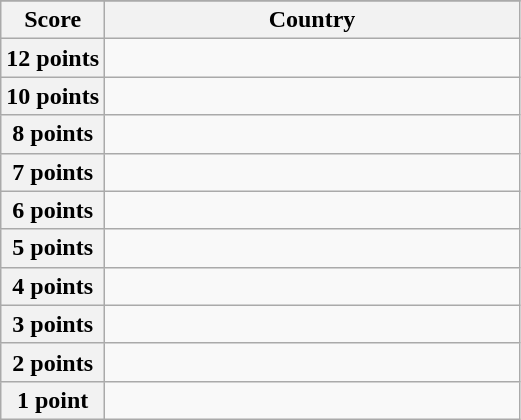<table class="wikitable">
<tr>
</tr>
<tr>
<th scope="col" width="20%">Score</th>
<th scope="col">Country</th>
</tr>
<tr>
<th scope="row">12 points</th>
<td></td>
</tr>
<tr>
<th scope="row">10 points</th>
<td></td>
</tr>
<tr>
<th scope="row">8 points</th>
<td></td>
</tr>
<tr>
<th scope="row">7 points</th>
<td></td>
</tr>
<tr>
<th scope="row">6 points</th>
<td></td>
</tr>
<tr>
<th scope="row">5 points</th>
<td></td>
</tr>
<tr>
<th scope="row">4 points</th>
<td></td>
</tr>
<tr>
<th scope="row">3 points</th>
<td></td>
</tr>
<tr>
<th scope="row">2 points</th>
<td></td>
</tr>
<tr>
<th scope="row">1 point</th>
<td></td>
</tr>
</table>
